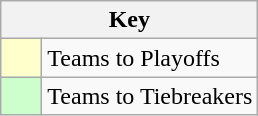<table class="wikitable" style="text-align: center;">
<tr>
<th colspan=2>Key</th>
</tr>
<tr>
<td style="background:#ffffcc; width:20px;"></td>
<td align=left>Teams to Playoffs</td>
</tr>
<tr>
<td style="background:#ccffcc; width:20px;"></td>
<td align=left>Teams to Tiebreakers</td>
</tr>
</table>
